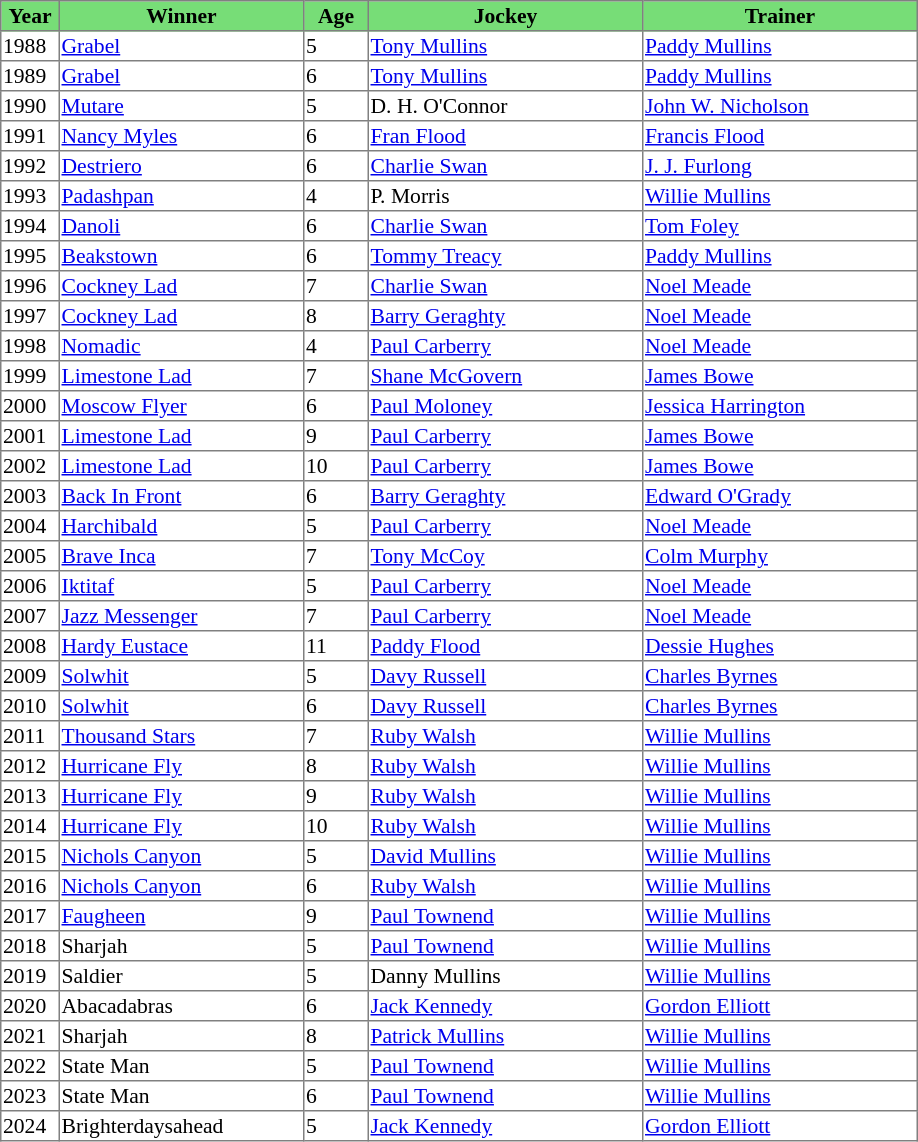<table class = "sortable" | border="1" style="border-collapse: collapse; font-size:90%">
<tr bgcolor="#77dd77" align="center">
<th width="36px"><strong>Year</strong><br></th>
<th width="160px"><strong>Winner</strong><br></th>
<th width="40px"><strong>Age</strong><br></th>
<th width="180px"><strong>Jockey</strong><br></th>
<th width="180px"><strong>Trainer</strong><br></th>
</tr>
<tr>
<td>1988</td>
<td><a href='#'>Grabel</a></td>
<td>5</td>
<td><a href='#'>Tony Mullins</a></td>
<td><a href='#'>Paddy Mullins</a></td>
</tr>
<tr>
<td>1989</td>
<td><a href='#'>Grabel</a></td>
<td>6</td>
<td><a href='#'>Tony Mullins</a></td>
<td><a href='#'>Paddy Mullins</a></td>
</tr>
<tr>
<td>1990</td>
<td><a href='#'>Mutare</a></td>
<td>5</td>
<td>D. H. O'Connor</td>
<td><a href='#'>John W. Nicholson</a></td>
</tr>
<tr>
<td>1991</td>
<td><a href='#'>Nancy Myles</a></td>
<td>6</td>
<td><a href='#'>Fran Flood</a></td>
<td><a href='#'>Francis Flood</a></td>
</tr>
<tr>
<td>1992</td>
<td><a href='#'>Destriero</a></td>
<td>6</td>
<td><a href='#'>Charlie Swan</a></td>
<td><a href='#'>J. J. Furlong</a></td>
</tr>
<tr>
<td>1993</td>
<td><a href='#'>Padashpan</a></td>
<td>4</td>
<td>P. Morris</td>
<td><a href='#'>Willie Mullins</a></td>
</tr>
<tr>
<td>1994</td>
<td><a href='#'>Danoli</a></td>
<td>6</td>
<td><a href='#'>Charlie Swan</a></td>
<td><a href='#'>Tom Foley</a></td>
</tr>
<tr>
<td>1995</td>
<td><a href='#'>Beakstown</a></td>
<td>6</td>
<td><a href='#'>Tommy Treacy</a></td>
<td><a href='#'>Paddy Mullins</a></td>
</tr>
<tr>
<td>1996</td>
<td><a href='#'>Cockney Lad</a></td>
<td>7</td>
<td><a href='#'>Charlie Swan</a></td>
<td><a href='#'>Noel Meade</a></td>
</tr>
<tr>
<td>1997</td>
<td><a href='#'>Cockney Lad</a> </td>
<td>8</td>
<td><a href='#'>Barry Geraghty</a></td>
<td><a href='#'>Noel Meade</a></td>
</tr>
<tr>
<td>1998</td>
<td><a href='#'>Nomadic</a></td>
<td>4</td>
<td><a href='#'>Paul Carberry</a></td>
<td><a href='#'>Noel Meade</a></td>
</tr>
<tr>
<td>1999</td>
<td><a href='#'>Limestone Lad</a></td>
<td>7</td>
<td><a href='#'>Shane McGovern</a></td>
<td><a href='#'>James Bowe</a></td>
</tr>
<tr>
<td>2000</td>
<td><a href='#'>Moscow Flyer</a></td>
<td>6</td>
<td><a href='#'>Paul Moloney</a></td>
<td><a href='#'>Jessica Harrington</a></td>
</tr>
<tr>
<td>2001</td>
<td><a href='#'>Limestone Lad</a></td>
<td>9</td>
<td><a href='#'>Paul Carberry</a></td>
<td><a href='#'>James Bowe</a></td>
</tr>
<tr>
<td>2002</td>
<td><a href='#'>Limestone Lad</a> </td>
<td>10</td>
<td><a href='#'>Paul Carberry</a></td>
<td><a href='#'>James Bowe</a></td>
</tr>
<tr>
<td>2003</td>
<td><a href='#'>Back In Front</a></td>
<td>6</td>
<td><a href='#'>Barry Geraghty</a></td>
<td><a href='#'>Edward O'Grady</a></td>
</tr>
<tr>
<td>2004</td>
<td><a href='#'>Harchibald</a></td>
<td>5</td>
<td><a href='#'>Paul Carberry</a></td>
<td><a href='#'>Noel Meade</a></td>
</tr>
<tr>
<td>2005</td>
<td><a href='#'>Brave Inca</a></td>
<td>7</td>
<td><a href='#'>Tony McCoy</a></td>
<td><a href='#'>Colm Murphy</a></td>
</tr>
<tr>
<td>2006</td>
<td><a href='#'>Iktitaf</a></td>
<td>5</td>
<td><a href='#'>Paul Carberry</a></td>
<td><a href='#'>Noel Meade</a></td>
</tr>
<tr>
<td>2007</td>
<td><a href='#'>Jazz Messenger</a></td>
<td>7</td>
<td><a href='#'>Paul Carberry</a></td>
<td><a href='#'>Noel Meade</a></td>
</tr>
<tr>
<td>2008</td>
<td><a href='#'>Hardy Eustace</a></td>
<td>11</td>
<td><a href='#'>Paddy Flood</a></td>
<td><a href='#'>Dessie Hughes</a></td>
</tr>
<tr>
<td>2009</td>
<td><a href='#'>Solwhit</a></td>
<td>5</td>
<td><a href='#'>Davy Russell</a></td>
<td><a href='#'>Charles Byrnes</a></td>
</tr>
<tr>
<td>2010</td>
<td><a href='#'>Solwhit</a></td>
<td>6</td>
<td><a href='#'>Davy Russell</a></td>
<td><a href='#'>Charles Byrnes</a></td>
</tr>
<tr>
<td>2011</td>
<td><a href='#'>Thousand Stars</a></td>
<td>7</td>
<td><a href='#'>Ruby Walsh</a></td>
<td><a href='#'>Willie Mullins</a></td>
</tr>
<tr>
<td>2012</td>
<td><a href='#'>Hurricane Fly</a></td>
<td>8</td>
<td><a href='#'>Ruby Walsh</a></td>
<td><a href='#'>Willie Mullins</a></td>
</tr>
<tr>
<td>2013</td>
<td><a href='#'>Hurricane Fly</a></td>
<td>9</td>
<td><a href='#'>Ruby Walsh</a></td>
<td><a href='#'>Willie Mullins</a></td>
</tr>
<tr>
<td>2014</td>
<td><a href='#'>Hurricane Fly</a></td>
<td>10</td>
<td><a href='#'>Ruby Walsh</a></td>
<td><a href='#'>Willie Mullins</a></td>
</tr>
<tr>
<td>2015</td>
<td><a href='#'>Nichols Canyon</a></td>
<td>5</td>
<td><a href='#'>David Mullins</a></td>
<td><a href='#'>Willie Mullins</a></td>
</tr>
<tr>
<td>2016</td>
<td><a href='#'>Nichols Canyon</a></td>
<td>6</td>
<td><a href='#'>Ruby Walsh</a></td>
<td><a href='#'>Willie Mullins</a></td>
</tr>
<tr>
<td>2017</td>
<td><a href='#'>Faugheen</a></td>
<td>9</td>
<td><a href='#'>Paul Townend</a></td>
<td><a href='#'>Willie Mullins</a></td>
</tr>
<tr>
<td>2018</td>
<td>Sharjah</td>
<td>5</td>
<td><a href='#'>Paul Townend</a></td>
<td><a href='#'>Willie Mullins</a></td>
</tr>
<tr>
<td>2019</td>
<td>Saldier</td>
<td>5</td>
<td>Danny Mullins</td>
<td><a href='#'>Willie Mullins</a></td>
</tr>
<tr>
<td>2020</td>
<td>Abacadabras</td>
<td>6</td>
<td><a href='#'>Jack Kennedy</a></td>
<td><a href='#'>Gordon Elliott</a></td>
</tr>
<tr>
<td>2021</td>
<td>Sharjah</td>
<td>8</td>
<td><a href='#'>Patrick Mullins</a></td>
<td><a href='#'>Willie Mullins</a></td>
</tr>
<tr>
<td>2022</td>
<td>State Man</td>
<td>5</td>
<td><a href='#'>Paul Townend</a></td>
<td><a href='#'>Willie Mullins</a></td>
</tr>
<tr>
<td>2023</td>
<td>State Man</td>
<td>6</td>
<td><a href='#'>Paul Townend</a></td>
<td><a href='#'>Willie Mullins</a></td>
</tr>
<tr>
<td>2024</td>
<td>Brighterdaysahead</td>
<td>5</td>
<td><a href='#'>Jack Kennedy</a></td>
<td><a href='#'>Gordon Elliott</a></td>
</tr>
</table>
